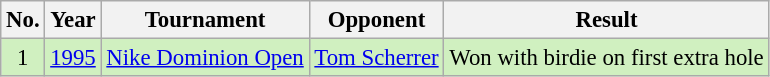<table class="wikitable" style="font-size:95%;">
<tr>
<th>No.</th>
<th>Year</th>
<th>Tournament</th>
<th>Opponent</th>
<th>Result</th>
</tr>
<tr style="background:#D0F0C0;">
<td align=center>1</td>
<td><a href='#'>1995</a></td>
<td><a href='#'>Nike Dominion Open</a></td>
<td> <a href='#'>Tom Scherrer</a></td>
<td>Won with birdie on first extra hole</td>
</tr>
</table>
